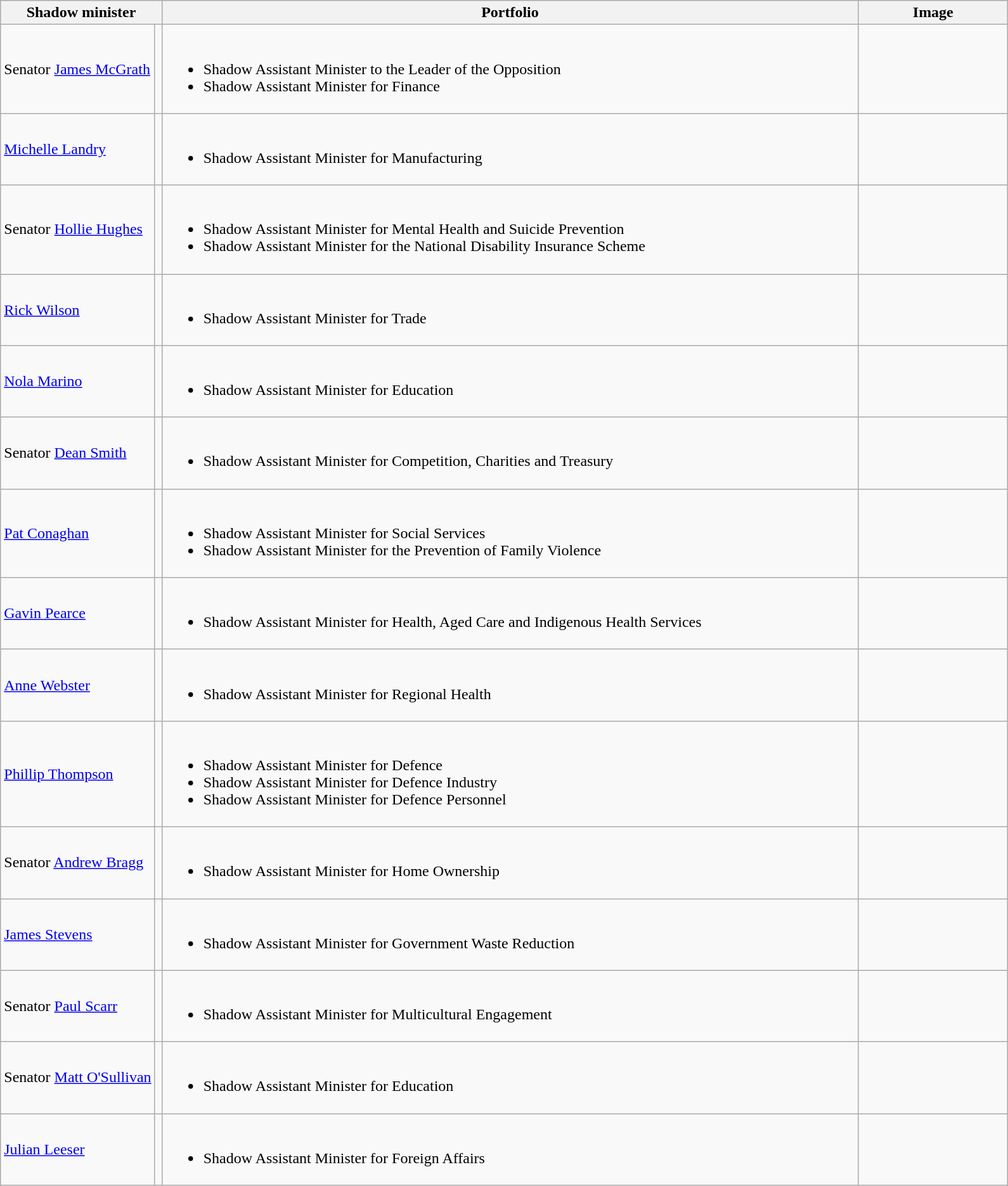<table class="wikitable">
<tr>
<th width=80 colspan="2">Shadow minister</th>
<th width=725>Portfolio</th>
<th width=150>Image</th>
</tr>
<tr>
<td>Senator <a href='#'>James McGrath</a></td>
<td></td>
<td><br><ul><li>Shadow Assistant Minister to the Leader of the Opposition</li><li>Shadow Assistant Minister for Finance</li></ul></td>
<td></td>
</tr>
<tr>
<td><a href='#'>Michelle Landry</a> </td>
<td></td>
<td><br><ul><li>Shadow Assistant Minister for Manufacturing</li></ul></td>
<td></td>
</tr>
<tr>
<td>Senator <a href='#'>Hollie Hughes</a></td>
<td></td>
<td><br><ul><li>Shadow Assistant Minister for Mental Health and Suicide Prevention</li><li>Shadow Assistant Minister for the National Disability Insurance Scheme</li></ul></td>
<td></td>
</tr>
<tr>
<td><a href='#'>Rick Wilson</a> </td>
<td></td>
<td><br><ul><li>Shadow Assistant Minister for Trade</li></ul></td>
<td></td>
</tr>
<tr>
<td><a href='#'>Nola Marino</a> </td>
<td></td>
<td><br><ul><li>Shadow Assistant Minister for Education</li></ul></td>
<td></td>
</tr>
<tr>
<td>Senator <a href='#'>Dean Smith</a></td>
<td></td>
<td><br><ul><li>Shadow Assistant Minister for Competition, Charities and Treasury</li></ul></td>
<td></td>
</tr>
<tr>
<td><a href='#'>Pat Conaghan</a> </td>
<td></td>
<td><br><ul><li>Shadow Assistant Minister for Social Services</li><li>Shadow Assistant Minister for the Prevention of Family Violence</li></ul></td>
<td></td>
</tr>
<tr>
<td><a href='#'>Gavin Pearce</a> </td>
<td></td>
<td><br><ul><li>Shadow Assistant Minister for Health, Aged Care and Indigenous Health Services</li></ul></td>
<td></td>
</tr>
<tr>
<td><a href='#'>Anne Webster</a> </td>
<td></td>
<td><br><ul><li>Shadow Assistant Minister for Regional Health</li></ul></td>
<td></td>
</tr>
<tr>
<td><a href='#'>Phillip Thompson</a>  </td>
<td></td>
<td><br><ul><li>Shadow Assistant Minister for Defence</li><li>Shadow Assistant Minister for Defence Industry</li><li>Shadow Assistant Minister for Defence Personnel</li></ul></td>
<td></td>
</tr>
<tr>
<td>Senator <a href='#'>Andrew Bragg</a></td>
<td></td>
<td><br><ul><li>Shadow Assistant Minister for Home Ownership</li></ul></td>
<td></td>
</tr>
<tr>
<td><a href='#'>James Stevens</a> </td>
<td></td>
<td><br><ul><li>Shadow Assistant Minister for Government Waste Reduction</li></ul></td>
<td></td>
</tr>
<tr>
<td>Senator <a href='#'>Paul Scarr</a></td>
<td></td>
<td><br><ul><li>Shadow Assistant Minister for Multicultural Engagement</li></ul></td>
<td></td>
</tr>
<tr>
<td>Senator <a href='#'>Matt O'Sullivan</a></td>
<td></td>
<td><br><ul><li>Shadow Assistant Minister for Education</li></ul></td>
<td></td>
</tr>
<tr>
<td><a href='#'>Julian Leeser</a> </td>
<td></td>
<td><br><ul><li>Shadow Assistant Minister for Foreign Affairs</li></ul></td>
<td></td>
</tr>
</table>
